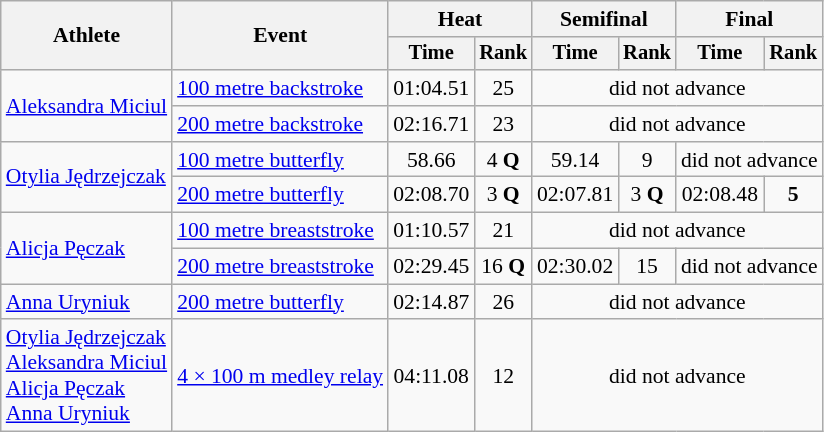<table class=wikitable style="font-size:90%">
<tr>
<th rowspan="2">Athlete</th>
<th rowspan="2">Event</th>
<th colspan="2">Heat</th>
<th colspan="2">Semifinal</th>
<th colspan="2">Final</th>
</tr>
<tr style="font-size:95%">
<th>Time</th>
<th>Rank</th>
<th>Time</th>
<th>Rank</th>
<th>Time</th>
<th>Rank</th>
</tr>
<tr align=center>
<td align=left rowspan=2><a href='#'>Aleksandra Miciul</a></td>
<td align=left><a href='#'>100 metre backstroke</a></td>
<td>01:04.51</td>
<td>25</td>
<td colspan=4>did not advance</td>
</tr>
<tr align=center>
<td align=left><a href='#'>200 metre backstroke</a></td>
<td>02:16.71</td>
<td>23</td>
<td colspan=4>did not advance</td>
</tr>
<tr align=center>
<td align=left rowspan=2><a href='#'>Otylia Jędrzejczak</a></td>
<td align=left><a href='#'>100 metre butterfly</a></td>
<td>58.66</td>
<td>4 <strong>Q</strong></td>
<td>59.14</td>
<td>9</td>
<td colspan=2>did not advance</td>
</tr>
<tr align=center>
<td align=left><a href='#'>200 metre butterfly</a></td>
<td>02:08.70</td>
<td>3 <strong>Q</strong></td>
<td>02:07.81</td>
<td>3 <strong>Q</strong></td>
<td>02:08.48</td>
<td><strong>5</strong></td>
</tr>
<tr align=center>
<td align=left rowspan=2><a href='#'>Alicja Pęczak</a></td>
<td align=left><a href='#'>100 metre breaststroke</a></td>
<td>01:10.57</td>
<td>21</td>
<td colspan=4>did not advance</td>
</tr>
<tr align=center>
<td align=left><a href='#'>200 metre breaststroke</a></td>
<td>02:29.45</td>
<td>16 <strong>Q</strong></td>
<td>02:30.02</td>
<td>15</td>
<td colspan=2>did not advance</td>
</tr>
<tr align=center>
<td align=left><a href='#'>Anna Uryniuk</a></td>
<td align=left><a href='#'>200 metre butterfly</a></td>
<td>02:14.87</td>
<td>26</td>
<td colspan=4>did not advance</td>
</tr>
<tr align=center>
<td align=left><a href='#'>Otylia Jędrzejczak</a><br><a href='#'>Aleksandra Miciul</a><br><a href='#'>Alicja Pęczak</a><br><a href='#'>Anna Uryniuk</a></td>
<td align=left><a href='#'>4 × 100 m medley relay</a></td>
<td>04:11.08</td>
<td>12</td>
<td colspan=4>did not advance</td>
</tr>
</table>
